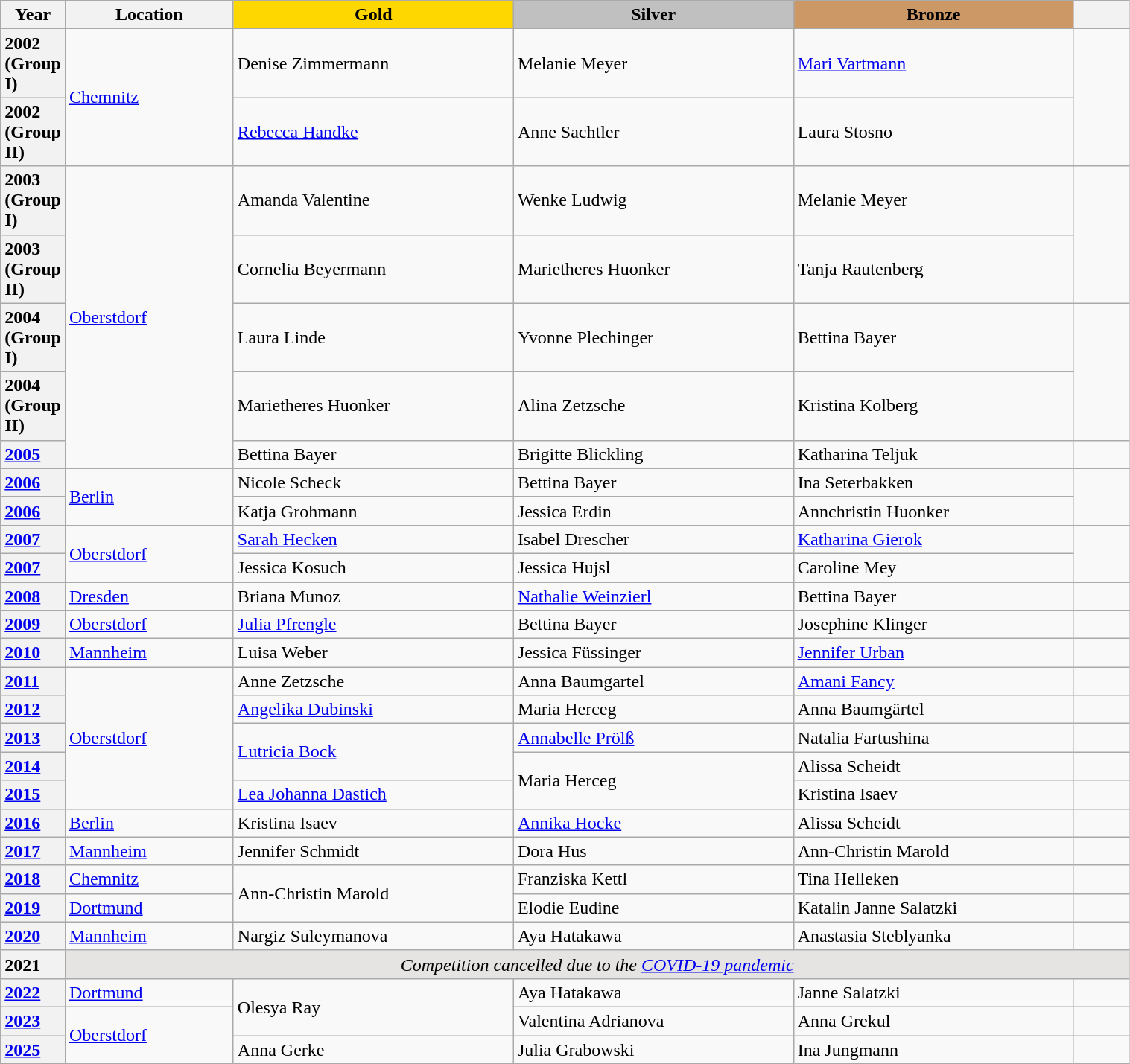<table class="wikitable unsortable" style="text-align:left; width:80%">
<tr>
<th scope="col" style="text-align:center; width:5%">Year</th>
<th scope="col" style="text-align:center; width:15%">Location</th>
<td scope="col" style="text-align:center; width:25%; background:gold"><strong>Gold</strong></td>
<td scope="col" style="text-align:center; width:25%; background:silver"><strong>Silver</strong></td>
<td scope="col" style="text-align:center; width:25%; background:#c96"><strong>Bronze</strong></td>
<th scope="col" style="text-align:center; width:5%"></th>
</tr>
<tr>
<th scope="row" style="text-align:left">2002 (Group I)</th>
<td rowspan="2"><a href='#'>Chemnitz</a></td>
<td>Denise Zimmermann</td>
<td>Melanie Meyer</td>
<td><a href='#'>Mari Vartmann</a></td>
<td rowspan="2"></td>
</tr>
<tr>
<th scope="row" style="text-align:left">2002 (Group II)</th>
<td><a href='#'>Rebecca Handke</a></td>
<td>Anne Sachtler</td>
<td>Laura Stosno</td>
</tr>
<tr>
<th scope="row" style="text-align:left">2003 (Group I)</th>
<td rowspan="5"><a href='#'>Oberstdorf</a></td>
<td>Amanda Valentine</td>
<td>Wenke Ludwig</td>
<td>Melanie Meyer</td>
<td rowspan="2"></td>
</tr>
<tr>
<th scope="row" style="text-align:left">2003 (Group II)</th>
<td>Cornelia Beyermann</td>
<td>Marietheres Huonker</td>
<td>Tanja Rautenberg</td>
</tr>
<tr>
<th scope="row" style="text-align:left">2004 (Group I)</th>
<td>Laura Linde</td>
<td>Yvonne Plechinger</td>
<td>Bettina Bayer</td>
<td rowspan="2"></td>
</tr>
<tr>
<th scope="row" style="text-align:left">2004 (Group II)</th>
<td>Marietheres Huonker</td>
<td>Alina Zetzsche</td>
<td>Kristina Kolberg</td>
</tr>
<tr>
<th scope="row" style="text-align:left"><a href='#'>2005</a></th>
<td>Bettina Bayer</td>
<td>Brigitte Blickling</td>
<td>Katharina Teljuk</td>
<td></td>
</tr>
<tr>
<th scope="row" style="text-align:left"><a href='#'>2006</a><br></th>
<td rowspan="2"><a href='#'>Berlin</a></td>
<td>Nicole Scheck</td>
<td>Bettina Bayer</td>
<td>Ina Seterbakken</td>
<td rowspan="2"></td>
</tr>
<tr>
<th scope="row" style="text-align:left"><a href='#'>2006</a><br></th>
<td>Katja Grohmann</td>
<td>Jessica Erdin</td>
<td>Annchristin Huonker</td>
</tr>
<tr>
<th scope="row" style="text-align:left"><a href='#'>2007</a><br></th>
<td rowspan="2"><a href='#'>Oberstdorf</a></td>
<td><a href='#'>Sarah Hecken</a></td>
<td>Isabel Drescher</td>
<td><a href='#'>Katharina Gierok</a></td>
<td rowspan="2"></td>
</tr>
<tr>
<th scope="row" style="text-align:left"><a href='#'>2007</a><br></th>
<td>Jessica Kosuch</td>
<td>Jessica Hujsl</td>
<td>Caroline Mey</td>
</tr>
<tr>
<th scope="row" style="text-align:left"><a href='#'>2008</a></th>
<td><a href='#'>Dresden</a></td>
<td>Briana Munoz</td>
<td><a href='#'>Nathalie Weinzierl</a></td>
<td>Bettina Bayer</td>
<td></td>
</tr>
<tr>
<th scope="row" style="text-align:left"><a href='#'>2009</a></th>
<td><a href='#'>Oberstdorf</a></td>
<td><a href='#'>Julia Pfrengle</a></td>
<td>Bettina Bayer</td>
<td>Josephine Klinger</td>
<td></td>
</tr>
<tr>
<th scope="row" style="text-align:left"><a href='#'>2010</a></th>
<td><a href='#'>Mannheim</a></td>
<td>Luisa Weber</td>
<td>Jessica Füssinger</td>
<td><a href='#'>Jennifer Urban</a></td>
<td></td>
</tr>
<tr>
<th scope="row" style="text-align:left"><a href='#'>2011</a></th>
<td rowspan="5"><a href='#'>Oberstdorf</a></td>
<td>Anne Zetzsche</td>
<td>Anna Baumgartel</td>
<td><a href='#'>Amani Fancy</a></td>
<td></td>
</tr>
<tr>
<th scope="row" style="text-align:left"><a href='#'>2012</a></th>
<td><a href='#'>Angelika Dubinski</a></td>
<td>Maria Herceg</td>
<td>Anna Baumgärtel</td>
<td></td>
</tr>
<tr>
<th scope="row" style="text-align:left"><a href='#'>2013</a></th>
<td rowspan="2"><a href='#'>Lutricia Bock</a></td>
<td><a href='#'>Annabelle Prölß</a></td>
<td>Natalia Fartushina</td>
<td></td>
</tr>
<tr>
<th scope="row" style="text-align:left"><a href='#'>2014</a></th>
<td rowspan="2">Maria Herceg</td>
<td>Alissa Scheidt</td>
<td></td>
</tr>
<tr>
<th scope="row" style="text-align:left"><a href='#'>2015</a></th>
<td><a href='#'>Lea Johanna Dastich</a></td>
<td>Kristina Isaev</td>
<td></td>
</tr>
<tr>
<th scope="row" style="text-align:left"><a href='#'>2016</a></th>
<td><a href='#'>Berlin</a></td>
<td>Kristina Isaev</td>
<td><a href='#'>Annika Hocke</a></td>
<td>Alissa Scheidt</td>
<td></td>
</tr>
<tr>
<th scope="row" style="text-align:left"><a href='#'>2017</a></th>
<td><a href='#'>Mannheim</a></td>
<td>Jennifer Schmidt</td>
<td>Dora Hus</td>
<td>Ann-Christin Marold</td>
<td></td>
</tr>
<tr>
<th scope="row" style="text-align:left"><a href='#'>2018</a></th>
<td><a href='#'>Chemnitz</a></td>
<td rowspan="2">Ann-Christin Marold</td>
<td>Franziska Kettl</td>
<td>Tina Helleken</td>
<td></td>
</tr>
<tr>
<th scope="row" style="text-align:left"><a href='#'>2019</a></th>
<td><a href='#'>Dortmund</a></td>
<td>Elodie Eudine</td>
<td>Katalin Janne Salatzki</td>
<td></td>
</tr>
<tr>
<th scope="row" style="text-align:left"><a href='#'>2020</a></th>
<td><a href='#'>Mannheim</a></td>
<td>Nargiz Suleymanova</td>
<td>Aya Hatakawa</td>
<td>Anastasia Steblyanka</td>
<td></td>
</tr>
<tr>
<th scope="row" style="text-align:left">2021</th>
<td colspan="5" bgcolor="e5e4e2" align="center"><em>Competition cancelled due to the <a href='#'>COVID-19 pandemic</a></em></td>
</tr>
<tr>
<th scope="row" style="text-align:left"><a href='#'>2022</a></th>
<td><a href='#'>Dortmund</a></td>
<td rowspan="2">Olesya Ray</td>
<td>Aya Hatakawa</td>
<td>Janne Salatzki</td>
<td></td>
</tr>
<tr>
<th scope="row" style="text-align:left"><a href='#'>2023</a></th>
<td rowspan="2"><a href='#'>Oberstdorf</a></td>
<td>Valentina Adrianova</td>
<td>Anna Grekul</td>
<td></td>
</tr>
<tr>
<th scope="row" style="text-align:left"><a href='#'>2025</a></th>
<td>Anna Gerke</td>
<td>Julia Grabowski</td>
<td>Ina Jungmann</td>
<td></td>
</tr>
</table>
